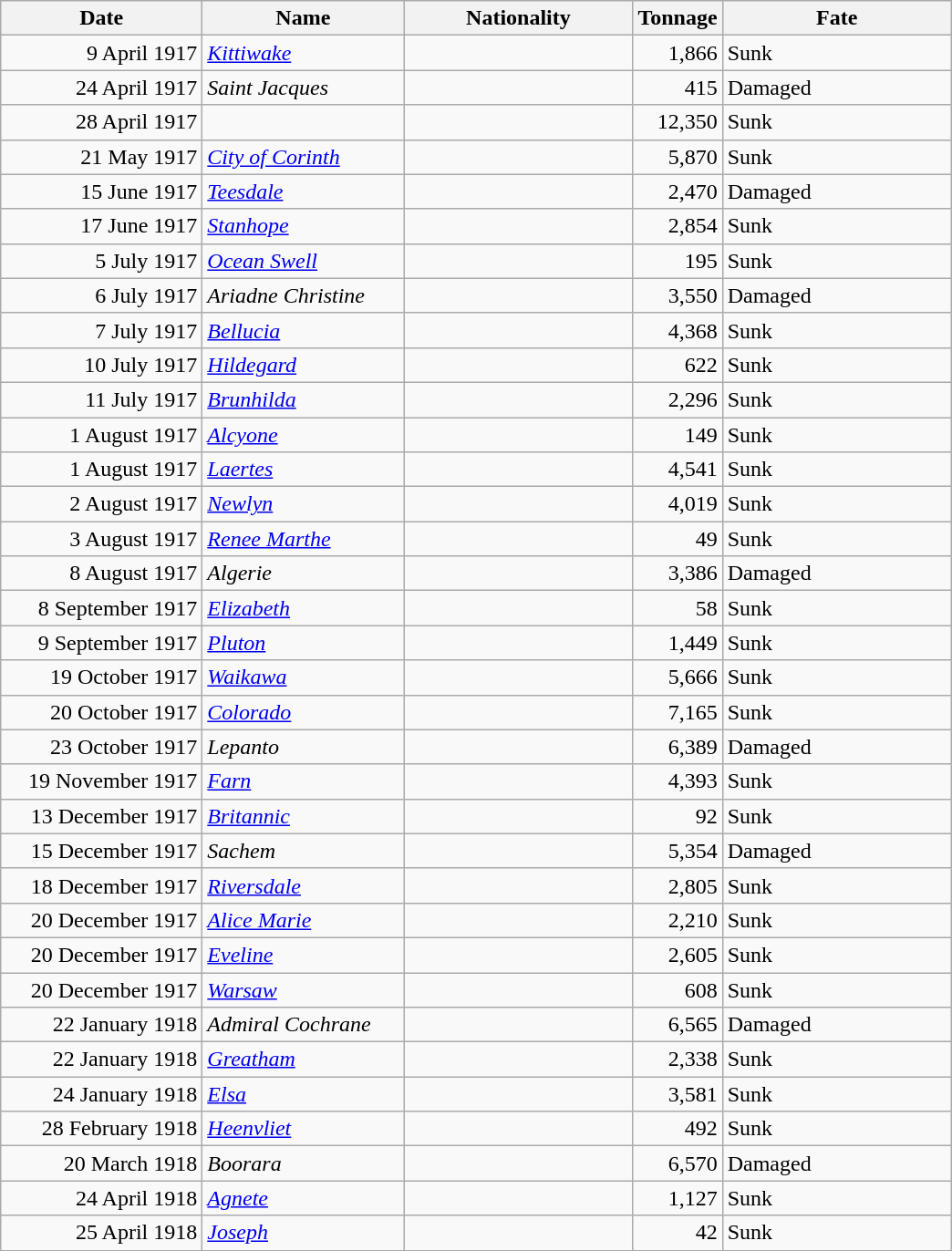<table class="wikitable sortable">
<tr>
<th width="140px">Date</th>
<th width="140px">Name</th>
<th width="160px">Nationality</th>
<th width="25px">Tonnage</th>
<th width="160px">Fate</th>
</tr>
<tr>
<td align="right">9 April 1917</td>
<td align="left"><a href='#'><em>Kittiwake</em></a></td>
<td align="left"></td>
<td align="right">1,866</td>
<td align="left">Sunk</td>
</tr>
<tr>
<td align="right">24 April 1917</td>
<td align="left"><em>Saint Jacques</em></td>
<td align="left"></td>
<td align="right">415</td>
<td align="left">Damaged</td>
</tr>
<tr>
<td align="right">28 April 1917</td>
<td align="left"></td>
<td align="left"></td>
<td align="right">12,350</td>
<td align="left">Sunk</td>
</tr>
<tr>
<td align="right">21 May 1917</td>
<td align="left"><a href='#'><em>City of Corinth</em></a></td>
<td align="left"></td>
<td align="right">5,870</td>
<td align="left">Sunk</td>
</tr>
<tr>
<td align="right">15 June 1917</td>
<td align="left"><a href='#'><em>Teesdale</em></a></td>
<td align="left"></td>
<td align="right">2,470</td>
<td align="left">Damaged</td>
</tr>
<tr>
<td align="right">17 June 1917</td>
<td align="left"><a href='#'><em>Stanhope</em></a></td>
<td align="left"></td>
<td align="right">2,854</td>
<td align="left">Sunk</td>
</tr>
<tr>
<td align="right">5 July 1917</td>
<td align="left"><a href='#'><em>Ocean Swell</em></a></td>
<td align="left"></td>
<td align="right">195</td>
<td align="left">Sunk</td>
</tr>
<tr>
<td align="right">6 July 1917</td>
<td align="left"><em>Ariadne Christine</em></td>
<td align="left"></td>
<td align="right">3,550</td>
<td align="left">Damaged</td>
</tr>
<tr>
<td align="right">7 July 1917</td>
<td align="left"><a href='#'><em>Bellucia</em></a></td>
<td align="left"></td>
<td align="right">4,368</td>
<td align="left">Sunk</td>
</tr>
<tr>
<td align="right">10 July 1917</td>
<td align="left"><a href='#'><em>Hildegard</em></a></td>
<td align="left"></td>
<td align="right">622</td>
<td align="left">Sunk</td>
</tr>
<tr>
<td align="right">11 July 1917</td>
<td align="left"><a href='#'><em>Brunhilda</em></a></td>
<td align="left"></td>
<td align="right">2,296</td>
<td align="left">Sunk</td>
</tr>
<tr>
<td align="right">1 August 1917</td>
<td align="left"><a href='#'><em>Alcyone</em></a></td>
<td align="left"></td>
<td align="right">149</td>
<td align="left">Sunk</td>
</tr>
<tr>
<td align="right">1 August 1917</td>
<td align="left"><a href='#'><em>Laertes</em></a></td>
<td align="left"></td>
<td align="right">4,541</td>
<td align="left">Sunk</td>
</tr>
<tr>
<td align="right">2 August 1917</td>
<td align="left"><a href='#'><em>Newlyn</em></a></td>
<td align="left"></td>
<td align="right">4,019</td>
<td align="left">Sunk</td>
</tr>
<tr>
<td align="right">3 August 1917</td>
<td align="left"><a href='#'><em>Renee Marthe</em></a></td>
<td align="left"></td>
<td align="right">49</td>
<td align="left">Sunk</td>
</tr>
<tr>
<td align="right">8 August 1917</td>
<td align="left"><em>Algerie</em></td>
<td align="left"></td>
<td align="right">3,386</td>
<td align="left">Damaged</td>
</tr>
<tr>
<td align="right">8 September 1917</td>
<td align="left"><a href='#'><em>Elizabeth</em></a></td>
<td align="left"></td>
<td align="right">58</td>
<td align="left">Sunk</td>
</tr>
<tr>
<td align="right">9 September 1917</td>
<td align="left"><a href='#'><em>Pluton</em></a></td>
<td align="left"></td>
<td align="right">1,449</td>
<td align="left">Sunk</td>
</tr>
<tr>
<td align="right">19 October 1917</td>
<td align="left"><a href='#'><em>Waikawa</em></a></td>
<td align="left"></td>
<td align="right">5,666</td>
<td align="left">Sunk</td>
</tr>
<tr>
<td align="right">20 October 1917</td>
<td align="left"><a href='#'><em>Colorado</em></a></td>
<td align="left"></td>
<td align="right">7,165</td>
<td align="left">Sunk</td>
</tr>
<tr>
<td align="right">23 October 1917</td>
<td align="left"><em>Lepanto</em></td>
<td align="left"></td>
<td align="right">6,389</td>
<td align="left">Damaged</td>
</tr>
<tr>
<td align="right">19 November 1917</td>
<td align="left"><a href='#'><em>Farn</em></a></td>
<td align="left"></td>
<td align="right">4,393</td>
<td align="left">Sunk</td>
</tr>
<tr>
<td align="right">13 December 1917</td>
<td align="left"><a href='#'><em>Britannic</em></a></td>
<td align="left"></td>
<td align="right">92</td>
<td align="left">Sunk</td>
</tr>
<tr>
<td align="right">15 December 1917</td>
<td align="left"><em>Sachem</em></td>
<td align="left"></td>
<td align="right">5,354</td>
<td align="left">Damaged</td>
</tr>
<tr>
<td align="right">18 December 1917</td>
<td align="left"><a href='#'><em>Riversdale</em></a></td>
<td align="left"></td>
<td align="right">2,805</td>
<td align="left">Sunk</td>
</tr>
<tr>
<td align="right">20 December 1917</td>
<td align="left"><a href='#'><em>Alice Marie</em></a></td>
<td align="left"></td>
<td align="right">2,210</td>
<td align="left">Sunk</td>
</tr>
<tr>
<td align="right">20 December 1917</td>
<td align="left"><a href='#'><em>Eveline</em></a></td>
<td align="left"></td>
<td align="right">2,605</td>
<td align="left">Sunk</td>
</tr>
<tr>
<td align="right">20 December 1917</td>
<td align="left"><a href='#'><em>Warsaw</em></a></td>
<td align="left"></td>
<td align="right">608</td>
<td align="left">Sunk</td>
</tr>
<tr>
<td align="right">22 January 1918</td>
<td align="left"><em>Admiral Cochrane</em></td>
<td align="left"></td>
<td align="right">6,565</td>
<td align="left">Damaged</td>
</tr>
<tr>
<td align="right">22 January 1918</td>
<td align="left"><a href='#'><em>Greatham</em></a></td>
<td align="left"></td>
<td align="right">2,338</td>
<td align="left">Sunk</td>
</tr>
<tr>
<td align="right">24 January 1918</td>
<td align="left"><a href='#'><em>Elsa</em></a></td>
<td align="left"></td>
<td align="right">3,581</td>
<td align="left">Sunk</td>
</tr>
<tr>
<td align="right">28 February 1918</td>
<td align="left"><a href='#'><em>Heenvliet</em></a></td>
<td align="left"></td>
<td align="right">492</td>
<td align="left">Sunk</td>
</tr>
<tr>
<td align="right">20 March 1918</td>
<td align="left"><em>Boorara</em></td>
<td align="left"></td>
<td align="right">6,570</td>
<td align="left">Damaged</td>
</tr>
<tr>
<td align="right">24 April 1918</td>
<td align="left"><a href='#'><em>Agnete</em></a></td>
<td align="left"></td>
<td align="right">1,127</td>
<td align="left">Sunk</td>
</tr>
<tr>
<td align="right">25 April 1918</td>
<td align="left"><a href='#'><em>Joseph</em></a></td>
<td align="left"></td>
<td align="right">42</td>
<td align="left">Sunk</td>
</tr>
</table>
